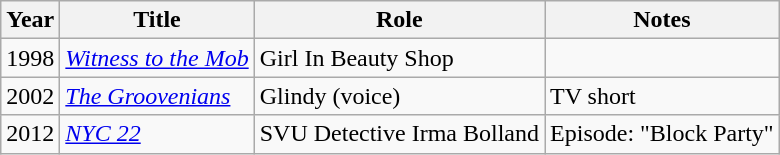<table class="wikitable sortable">
<tr>
<th>Year</th>
<th>Title</th>
<th>Role</th>
<th class="unsortable">Notes</th>
</tr>
<tr>
<td>1998</td>
<td><em><a href='#'>Witness to the Mob</a></em></td>
<td>Girl In Beauty Shop</td>
<td></td>
</tr>
<tr>
<td>2002</td>
<td><em><a href='#'>The Groovenians</a></em></td>
<td>Glindy (voice)</td>
<td>TV short</td>
</tr>
<tr>
<td>2012</td>
<td><em><a href='#'>NYC 22</a></em></td>
<td>SVU Detective Irma Bolland</td>
<td>Episode: "Block Party"</td>
</tr>
</table>
